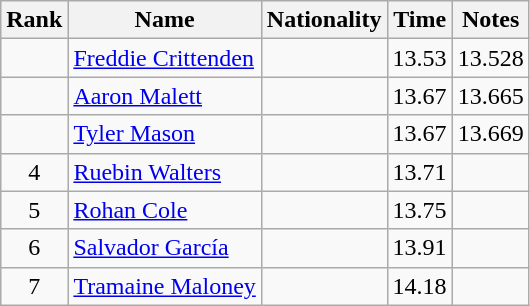<table class="wikitable sortable" style="text-align:center">
<tr>
<th>Rank</th>
<th>Name</th>
<th>Nationality</th>
<th>Time</th>
<th>Notes<br></th>
</tr>
<tr>
<td></td>
<td align=left><a href='#'>Freddie Crittenden</a></td>
<td align=left></td>
<td>13.53</td>
<td>13.528</td>
</tr>
<tr>
<td></td>
<td align=left><a href='#'>Aaron Malett</a></td>
<td align=left></td>
<td>13.67</td>
<td>13.665</td>
</tr>
<tr>
<td></td>
<td align=left><a href='#'>Tyler Mason</a></td>
<td align=left></td>
<td>13.67</td>
<td>13.669</td>
</tr>
<tr>
<td>4</td>
<td align=left><a href='#'>Ruebin Walters</a></td>
<td align=left></td>
<td>13.71</td>
<td></td>
</tr>
<tr>
<td>5</td>
<td align=left><a href='#'>Rohan Cole</a></td>
<td align=left></td>
<td>13.75</td>
<td></td>
</tr>
<tr>
<td>6</td>
<td align=left><a href='#'>Salvador García</a></td>
<td align=left></td>
<td>13.91</td>
<td></td>
</tr>
<tr>
<td>7</td>
<td align=left><a href='#'>Tramaine Maloney</a></td>
<td align=left></td>
<td>14.18</td>
<td></td>
</tr>
</table>
